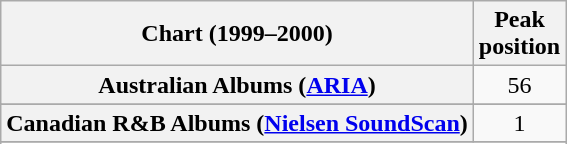<table class="wikitable plainrowheaders sortable" style="text-align:center;">
<tr>
<th scope="col">Chart (1999–2000)</th>
<th scope="col">Peak<br>position</th>
</tr>
<tr>
<th scope="row">Australian Albums (<a href='#'>ARIA</a>)</th>
<td>56</td>
</tr>
<tr>
</tr>
<tr>
<th scope="row">Canadian R&B Albums (<a href='#'>Nielsen SoundScan</a>)</th>
<td style="text-align:center;">1</td>
</tr>
<tr>
</tr>
<tr>
</tr>
<tr>
</tr>
<tr>
</tr>
<tr>
</tr>
</table>
